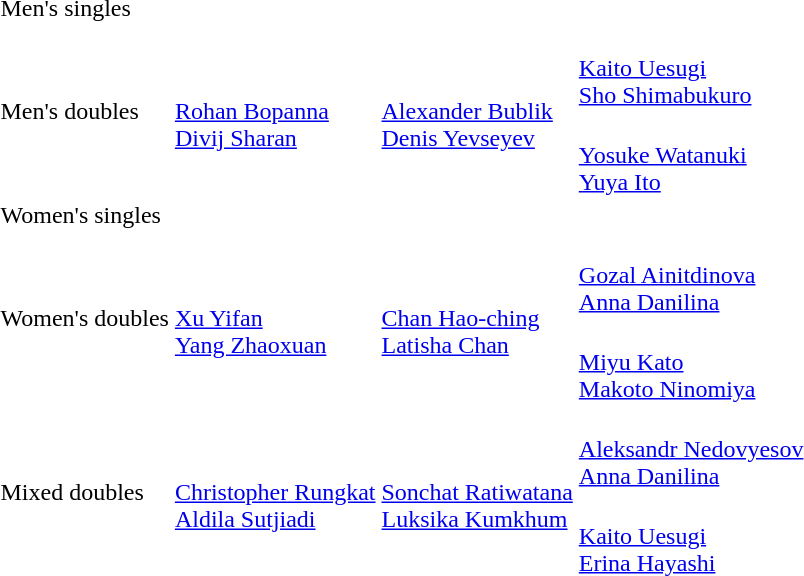<table>
<tr>
<td rowspan=2>Men's singles<br></td>
<td rowspan=2></td>
<td rowspan=2></td>
<td></td>
</tr>
<tr>
<td></td>
</tr>
<tr>
<td rowspan=2>Men's doubles<br></td>
<td rowspan=2><br><a href='#'>Rohan Bopanna</a><br><a href='#'>Divij Sharan</a></td>
<td rowspan=2><br><a href='#'>Alexander Bublik</a><br><a href='#'>Denis Yevseyev</a></td>
<td><br><a href='#'>Kaito Uesugi</a><br><a href='#'>Sho Shimabukuro</a></td>
</tr>
<tr>
<td><br><a href='#'>Yosuke Watanuki</a><br><a href='#'>Yuya Ito</a></td>
</tr>
<tr>
<td rowspan=2>Women's singles<br></td>
<td rowspan=2></td>
<td rowspan=2></td>
<td></td>
</tr>
<tr>
<td></td>
</tr>
<tr>
<td rowspan=2>Women's doubles<br></td>
<td rowspan=2><br><a href='#'>Xu Yifan</a><br><a href='#'>Yang Zhaoxuan</a></td>
<td rowspan=2><br><a href='#'>Chan Hao-ching</a><br><a href='#'>Latisha Chan</a></td>
<td><br><a href='#'>Gozal Ainitdinova</a><br><a href='#'>Anna Danilina</a></td>
</tr>
<tr>
<td><br><a href='#'>Miyu Kato</a><br><a href='#'>Makoto Ninomiya</a></td>
</tr>
<tr>
<td rowspan=2>Mixed doubles<br></td>
<td rowspan=2><br><a href='#'>Christopher Rungkat</a><br><a href='#'>Aldila Sutjiadi</a></td>
<td rowspan=2><br><a href='#'>Sonchat Ratiwatana</a><br><a href='#'>Luksika Kumkhum</a></td>
<td><br><a href='#'>Aleksandr Nedovyesov</a><br><a href='#'>Anna Danilina</a></td>
</tr>
<tr>
<td><br><a href='#'>Kaito Uesugi</a><br><a href='#'>Erina Hayashi</a></td>
</tr>
</table>
